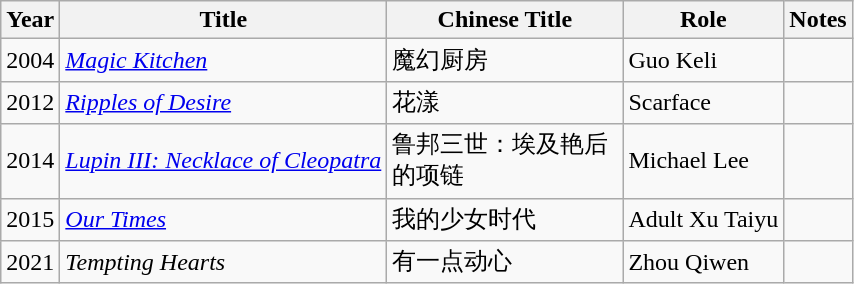<table class="wikitable">
<tr>
<th>Year</th>
<th>Title</th>
<th width="150px">Chinese Title</th>
<th>Role</th>
<th>Notes</th>
</tr>
<tr>
<td>2004</td>
<td><em><a href='#'>Magic Kitchen</a></em></td>
<td>魔幻厨房</td>
<td>Guo Keli</td>
<td></td>
</tr>
<tr>
<td>2012</td>
<td><em><a href='#'>Ripples of Desire</a></em></td>
<td>花漾</td>
<td>Scarface</td>
<td></td>
</tr>
<tr>
<td>2014</td>
<td><em><a href='#'>Lupin III: Necklace of Cleopatra</a></em></td>
<td>鲁邦三世：埃及艳后的项链</td>
<td>Michael Lee</td>
<td></td>
</tr>
<tr>
<td>2015</td>
<td><em><a href='#'>Our Times</a></em></td>
<td>我的少女时代</td>
<td>Adult Xu Taiyu</td>
<td></td>
</tr>
<tr>
<td>2021</td>
<td><em>Tempting Hearts</em></td>
<td>有一点动心</td>
<td>Zhou Qiwen</td>
<td></td>
</tr>
</table>
